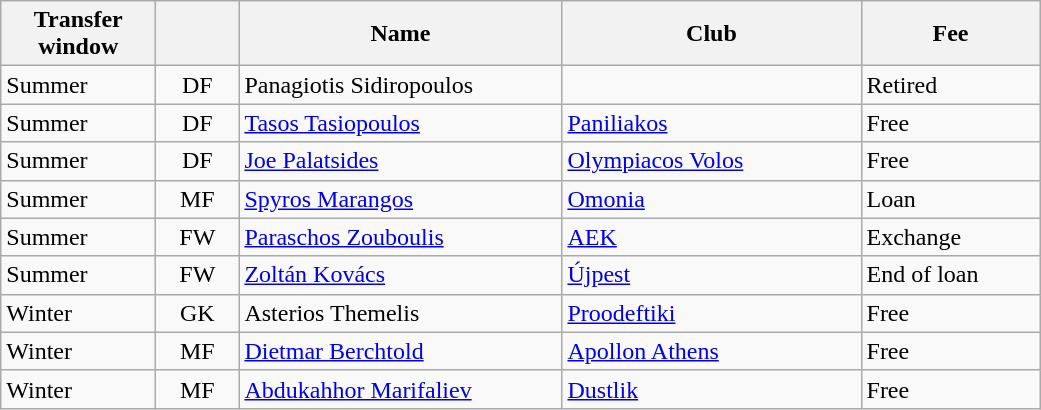<table class="wikitable plainrowheaders">
<tr>
<th scope="col" style="width:6em;">Transfer window</th>
<th scope="col" style="width:3em;"></th>
<th scope="col" style="width:13em;">Name</th>
<th scope="col" style="width:12em;">Club</th>
<th scope="col" style="width:7em;">Fee</th>
</tr>
<tr>
<td>Summer</td>
<td align="center">DF</td>
<td> Panagiotis Sidiropoulos</td>
<td></td>
<td>Retired</td>
</tr>
<tr>
<td>Summer</td>
<td align="center">DF</td>
<td> <a href='#'>Tasos Tasiopoulos</a></td>
<td> <a href='#'>Paniliakos</a></td>
<td>Free</td>
</tr>
<tr>
<td>Summer</td>
<td align="center">DF</td>
<td> <a href='#'>Joe Palatsides</a></td>
<td> <a href='#'>Olympiacos Volos</a></td>
<td>Free</td>
</tr>
<tr>
<td>Summer</td>
<td align="center">MF</td>
<td> <a href='#'>Spyros Marangos</a></td>
<td> <a href='#'>Omonia</a></td>
<td>Loan</td>
</tr>
<tr>
<td>Summer</td>
<td align="center">FW</td>
<td> <a href='#'>Paraschos Zouboulis</a></td>
<td> <a href='#'>AEK</a></td>
<td>Exchange</td>
</tr>
<tr>
<td>Summer</td>
<td align="center">FW</td>
<td> <a href='#'>Zoltán Kovács</a></td>
<td> <a href='#'>Újpest</a></td>
<td>End of loan</td>
</tr>
<tr>
<td>Winter</td>
<td align="center">GK</td>
<td> Asterios Themelis</td>
<td> <a href='#'>Proodeftiki</a></td>
<td>Free</td>
</tr>
<tr>
<td>Winter</td>
<td align="center">MF</td>
<td> <a href='#'>Dietmar Berchtold</a></td>
<td> <a href='#'>Apollon Athens</a></td>
<td>Free</td>
</tr>
<tr>
<td>Winter</td>
<td align="center">MF</td>
<td> <a href='#'>Abdukahhor Marifaliev</a></td>
<td> <a href='#'>Dustlik</a></td>
<td>Free</td>
</tr>
</table>
